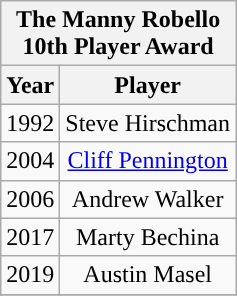<table class="wikitable" style="display: inline-table; margin-right: 20px; text-align:center">
<tr>
<th scope="col" colspan="2" style="width: 145px;">The Manny Robello 10th Player Award</th>
</tr>
<tr>
<th scope="col">Year</th>
<th scope="col">Player</th>
</tr>
<tr>
<td>1992</td>
<td>Steve Hirschman</td>
</tr>
<tr>
<td>2004</td>
<td><a href='#'>Cliff Pennington</a></td>
</tr>
<tr>
<td>2006</td>
<td>Andrew Walker</td>
</tr>
<tr>
<td>2017</td>
<td>Marty Bechina</td>
</tr>
<tr>
<td>2019</td>
<td>Austin Masel</td>
</tr>
<tr>
</tr>
</table>
